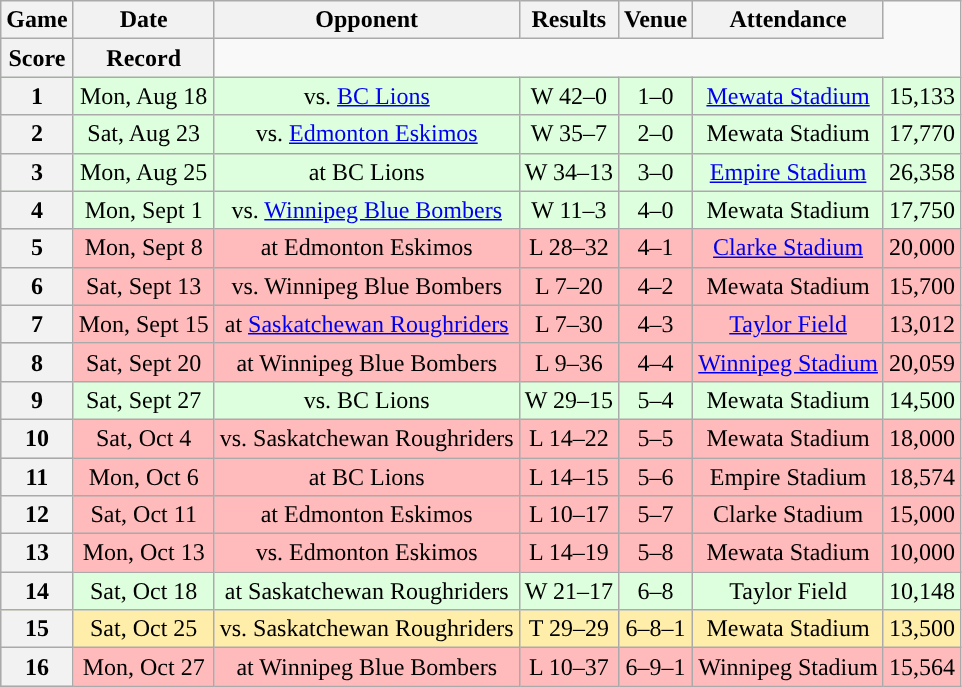<table class="wikitable" style="text-align:center">
<tr>
<th>Game</th>
<th>Date</th>
<th>Opponent</th>
<th>Results</th>
<th>Venue</th>
<th>Attendance</th>
</tr>
<tr>
<th>Score</th>
<th>Record</th>
</tr>
<tr style="background:#ddffdd">
<th>1</th>
<td>Mon, Aug 18</td>
<td>vs. <a href='#'>BC Lions</a></td>
<td>W 42–0</td>
<td>1–0</td>
<td><a href='#'>Mewata Stadium</a></td>
<td>15,133</td>
</tr>
<tr style="background:#ddffdd">
<th>2</th>
<td>Sat, Aug 23</td>
<td>vs. <a href='#'>Edmonton Eskimos</a></td>
<td>W 35–7</td>
<td>2–0</td>
<td>Mewata Stadium</td>
<td>17,770</td>
</tr>
<tr style="background:#ddffdd">
<th>3</th>
<td>Mon, Aug 25</td>
<td>at BC Lions</td>
<td>W 34–13</td>
<td>3–0</td>
<td><a href='#'>Empire Stadium</a></td>
<td>26,358</td>
</tr>
<tr style="background:#ddffdd">
<th>4</th>
<td>Mon, Sept 1</td>
<td>vs. <a href='#'>Winnipeg Blue Bombers</a></td>
<td>W 11–3</td>
<td>4–0</td>
<td>Mewata Stadium</td>
<td>17,750</td>
</tr>
<tr style="background:#ffbbbb">
<th>5</th>
<td>Mon, Sept 8</td>
<td>at Edmonton Eskimos</td>
<td>L 28–32</td>
<td>4–1</td>
<td><a href='#'>Clarke Stadium</a></td>
<td>20,000</td>
</tr>
<tr style="background:#ffbbbb">
<th>6</th>
<td>Sat, Sept 13</td>
<td>vs. Winnipeg Blue Bombers</td>
<td>L 7–20</td>
<td>4–2</td>
<td>Mewata Stadium</td>
<td>15,700</td>
</tr>
<tr style="background:#ffbbbb">
<th>7</th>
<td>Mon, Sept 15</td>
<td>at <a href='#'>Saskatchewan Roughriders</a></td>
<td>L 7–30</td>
<td>4–3</td>
<td><a href='#'>Taylor Field</a></td>
<td>13,012</td>
</tr>
<tr style="background:#ffbbbb">
<th>8</th>
<td>Sat, Sept 20</td>
<td>at Winnipeg Blue Bombers</td>
<td>L 9–36</td>
<td>4–4</td>
<td><a href='#'>Winnipeg Stadium</a></td>
<td>20,059</td>
</tr>
<tr style="background:#ddffdd">
<th>9</th>
<td>Sat, Sept 27</td>
<td>vs. BC Lions</td>
<td>W 29–15</td>
<td>5–4</td>
<td>Mewata Stadium</td>
<td>14,500</td>
</tr>
<tr style="background:#ffbbbb">
<th>10</th>
<td>Sat, Oct 4</td>
<td>vs. Saskatchewan Roughriders</td>
<td>L 14–22</td>
<td>5–5</td>
<td>Mewata Stadium</td>
<td>18,000</td>
</tr>
<tr style="background:#ffbbbb">
<th>11</th>
<td>Mon, Oct 6</td>
<td>at BC Lions</td>
<td>L 14–15</td>
<td>5–6</td>
<td>Empire Stadium</td>
<td>18,574</td>
</tr>
<tr style="background:#ffbbbb">
<th>12</th>
<td>Sat, Oct 11</td>
<td>at Edmonton Eskimos</td>
<td>L 10–17</td>
<td>5–7</td>
<td>Clarke Stadium</td>
<td>15,000</td>
</tr>
<tr style="background:#ffbbbb">
<th>13</th>
<td>Mon, Oct 13</td>
<td>vs. Edmonton Eskimos</td>
<td>L 14–19</td>
<td>5–8</td>
<td>Mewata Stadium</td>
<td>10,000</td>
</tr>
<tr style="background:#ddffdd">
<th>14</th>
<td>Sat, Oct 18</td>
<td>at Saskatchewan Roughriders</td>
<td>W 21–17</td>
<td>6–8</td>
<td>Taylor Field</td>
<td>10,148</td>
</tr>
<tr style="background:#ffeeaa">
<th>15</th>
<td>Sat, Oct 25</td>
<td>vs. Saskatchewan Roughriders</td>
<td>T 29–29</td>
<td>6–8–1</td>
<td>Mewata Stadium</td>
<td>13,500</td>
</tr>
<tr style="background:#ffbbbb">
<th>16</th>
<td>Mon, Oct 27</td>
<td>at Winnipeg Blue Bombers</td>
<td>L 10–37</td>
<td>6–9–1</td>
<td>Winnipeg Stadium</td>
<td>15,564</td>
</tr>
</table>
